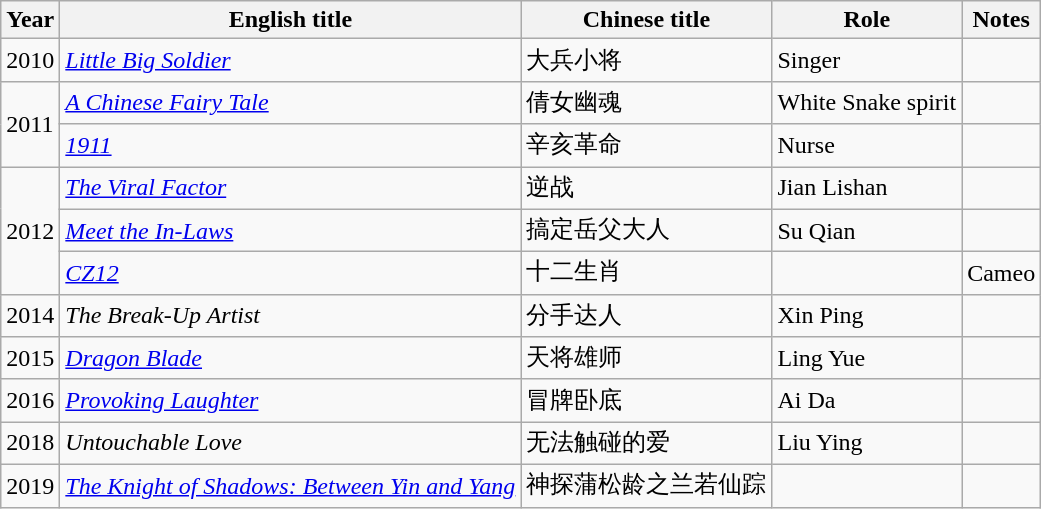<table class="wikitable">
<tr>
<th>Year</th>
<th>English title</th>
<th>Chinese title</th>
<th>Role</th>
<th>Notes</th>
</tr>
<tr>
<td>2010</td>
<td><em><a href='#'>Little Big Soldier</a></em></td>
<td>大兵小将</td>
<td>Singer</td>
<td></td>
</tr>
<tr>
<td rowspan=2>2011</td>
<td><em><a href='#'>A Chinese Fairy Tale</a></em></td>
<td>倩女幽魂</td>
<td>White Snake spirit</td>
<td></td>
</tr>
<tr>
<td><em><a href='#'>1911</a></em></td>
<td>辛亥革命</td>
<td>Nurse</td>
<td></td>
</tr>
<tr>
<td rowspan=3>2012</td>
<td><em><a href='#'>The Viral Factor</a></em></td>
<td>逆战</td>
<td>Jian Lishan</td>
<td></td>
</tr>
<tr>
<td><em><a href='#'>Meet the In-Laws</a></em></td>
<td>搞定岳父大人</td>
<td>Su Qian</td>
<td></td>
</tr>
<tr>
<td><em><a href='#'>CZ12</a></em></td>
<td>十二生肖</td>
<td></td>
<td>Cameo</td>
</tr>
<tr>
<td>2014</td>
<td><em>The Break-Up Artist</em></td>
<td>分手达人</td>
<td>Xin Ping</td>
<td></td>
</tr>
<tr>
<td>2015</td>
<td><em><a href='#'>Dragon Blade</a></em></td>
<td>天将雄师</td>
<td>Ling Yue</td>
<td></td>
</tr>
<tr>
<td>2016</td>
<td><em><a href='#'>Provoking Laughter</a></em></td>
<td>冒牌卧底</td>
<td>Ai Da</td>
<td></td>
</tr>
<tr>
<td>2018</td>
<td><em>Untouchable Love</em></td>
<td>无法触碰的爱</td>
<td>Liu Ying</td>
<td></td>
</tr>
<tr>
<td>2019</td>
<td><em><a href='#'>The Knight of Shadows: Between Yin and Yang</a></em></td>
<td>神探蒲松龄之兰若仙踪</td>
<td></td>
<td></td>
</tr>
</table>
